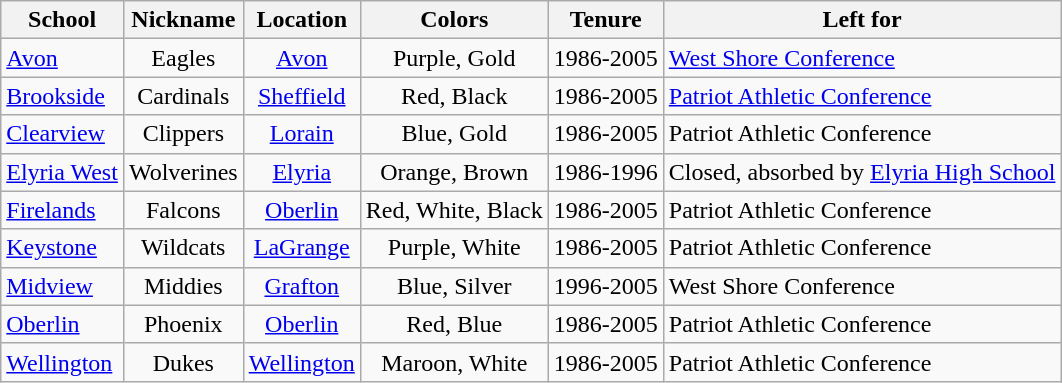<table class="wikitable sortable">
<tr>
<th>School</th>
<th>Nickname</th>
<th>Location</th>
<th>Colors</th>
<th>Tenure</th>
<th>Left for</th>
</tr>
<tr>
<td><a href='#'>Avon</a></td>
<td align=center>Eagles</td>
<td align=center><a href='#'>Avon</a></td>
<td align=center>Purple, Gold <br> </td>
<td>1986-2005</td>
<td><a href='#'>West Shore Conference</a></td>
</tr>
<tr>
<td><a href='#'>Brookside</a></td>
<td align=center>Cardinals</td>
<td align=center><a href='#'>Sheffield</a></td>
<td align=center>Red, Black<br> </td>
<td>1986-2005</td>
<td><a href='#'>Patriot Athletic Conference</a></td>
</tr>
<tr>
<td><a href='#'>Clearview</a></td>
<td align=center>Clippers</td>
<td align=center><a href='#'>Lorain</a></td>
<td align=center>Blue, Gold<br> </td>
<td>1986-2005</td>
<td>Patriot Athletic Conference</td>
</tr>
<tr>
<td><a href='#'>Elyria West</a></td>
<td align=center>Wolverines</td>
<td align=center><a href='#'>Elyria</a></td>
<td align=center>Orange, Brown<br> </td>
<td>1986-1996</td>
<td>Closed, absorbed by <a href='#'>Elyria High School</a></td>
</tr>
<tr>
<td><a href='#'>Firelands</a></td>
<td align=center>Falcons</td>
<td align=center><a href='#'>Oberlin</a></td>
<td align=center>Red, White, Black<br>  </td>
<td>1986-2005</td>
<td>Patriot Athletic Conference</td>
</tr>
<tr>
<td><a href='#'>Keystone</a></td>
<td align=center>Wildcats</td>
<td align=center><a href='#'>LaGrange</a></td>
<td align=center>Purple, White<br> </td>
<td>1986-2005</td>
<td>Patriot Athletic Conference</td>
</tr>
<tr>
<td><a href='#'>Midview</a></td>
<td align=center>Middies</td>
<td align=center><a href='#'>Grafton</a></td>
<td align=center>Blue, Silver<br> </td>
<td>1996-2005</td>
<td>West Shore Conference</td>
</tr>
<tr>
<td><a href='#'>Oberlin</a></td>
<td align=center>Phoenix</td>
<td align=center><a href='#'>Oberlin</a></td>
<td align=center>Red, Blue<br> </td>
<td>1986-2005</td>
<td>Patriot Athletic Conference</td>
</tr>
<tr>
<td><a href='#'>Wellington</a></td>
<td align=center>Dukes</td>
<td align=center><a href='#'>Wellington</a></td>
<td align=center>Maroon, White<br> </td>
<td>1986-2005</td>
<td>Patriot Athletic Conference</td>
</tr>
</table>
